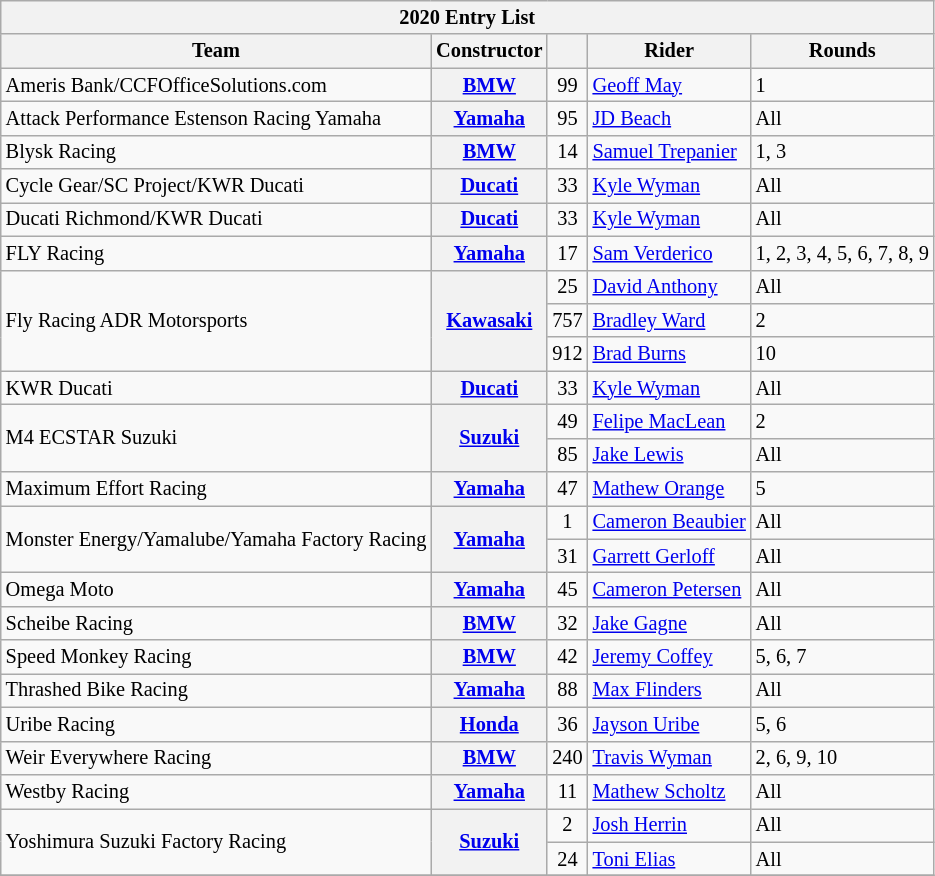<table class="wikitable" style="font-size: 85%;">
<tr>
<th colspan=5>2020 Entry List</th>
</tr>
<tr>
<th>Team</th>
<th>Constructor</th>
<th></th>
<th>Rider</th>
<th>Rounds</th>
</tr>
<tr>
<td>Ameris Bank/CCFOfficeSolutions.com</td>
<th><a href='#'>BMW</a></th>
<td align=center>99</td>
<td align=left> <a href='#'>Geoff May</a></td>
<td>1</td>
</tr>
<tr>
<td>Attack Performance Estenson Racing Yamaha</td>
<th><a href='#'>Yamaha</a></th>
<td align=center>95</td>
<td align=left> <a href='#'>JD Beach</a></td>
<td>All</td>
</tr>
<tr>
<td>Blysk Racing</td>
<th><a href='#'>BMW</a></th>
<td align=center>14</td>
<td align=left> <a href='#'>Samuel Trepanier</a></td>
<td>1, 3</td>
</tr>
<tr>
<td>Cycle Gear/SC Project/KWR Ducati</td>
<th><a href='#'>Ducati</a></th>
<td align=center>33</td>
<td align=left> <a href='#'>Kyle Wyman</a></td>
<td>All</td>
</tr>
<tr>
<td>Ducati Richmond/KWR Ducati</td>
<th><a href='#'>Ducati</a></th>
<td align=center>33</td>
<td align=left> <a href='#'>Kyle Wyman</a></td>
<td>All</td>
</tr>
<tr>
<td>FLY Racing</td>
<th><a href='#'>Yamaha</a></th>
<td align=center>17</td>
<td align=left> <a href='#'>Sam Verderico</a></td>
<td>1, 2, 3, 4, 5, 6, 7, 8, 9</td>
</tr>
<tr>
<td rowspan=3>Fly Racing ADR Motorsports</td>
<th rowspan=3><a href='#'>Kawasaki</a></th>
<td align=center>25</td>
<td align=left> <a href='#'>David Anthony</a></td>
<td>All</td>
</tr>
<tr>
<td align=center>757</td>
<td align=left> <a href='#'>Bradley Ward</a></td>
<td>2</td>
</tr>
<tr>
<td align=center>912</td>
<td align=left> <a href='#'>Brad Burns</a></td>
<td>10</td>
</tr>
<tr>
<td>KWR Ducati</td>
<th><a href='#'>Ducati</a></th>
<td align=center>33</td>
<td align=left> <a href='#'>Kyle Wyman</a></td>
<td>All</td>
</tr>
<tr>
<td rowspan=2>M4 ECSTAR Suzuki</td>
<th rowspan=2><a href='#'>Suzuki</a></th>
<td align=center>49</td>
<td align=left> <a href='#'>Felipe MacLean</a></td>
<td>2</td>
</tr>
<tr>
<td align=center>85</td>
<td align=left> <a href='#'>Jake Lewis</a></td>
<td>All</td>
</tr>
<tr>
<td>Maximum Effort Racing</td>
<th><a href='#'>Yamaha</a></th>
<td align=center>47</td>
<td align=left> <a href='#'>Mathew Orange</a></td>
<td>5</td>
</tr>
<tr>
<td rowspan=2>Monster Energy/Yamalube/Yamaha Factory Racing</td>
<th rowspan=2><a href='#'>Yamaha</a></th>
<td align=center>1</td>
<td align=left> <a href='#'>Cameron Beaubier</a></td>
<td>All</td>
</tr>
<tr>
<td align=center>31</td>
<td align=left> <a href='#'>Garrett Gerloff</a></td>
<td>All</td>
</tr>
<tr>
<td>Omega Moto</td>
<th><a href='#'>Yamaha</a></th>
<td align=center>45</td>
<td align=left> <a href='#'>Cameron Petersen</a></td>
<td>All</td>
</tr>
<tr>
<td>Scheibe Racing</td>
<th><a href='#'>BMW</a></th>
<td align=center>32</td>
<td align=left> <a href='#'>Jake Gagne</a></td>
<td>All</td>
</tr>
<tr>
<td>Speed Monkey Racing</td>
<th><a href='#'>BMW</a></th>
<td align=center>42</td>
<td align=left> <a href='#'>Jeremy Coffey</a></td>
<td>5, 6, 7</td>
</tr>
<tr>
<td>Thrashed Bike Racing</td>
<th><a href='#'>Yamaha</a></th>
<td align=center>88</td>
<td align=left> <a href='#'>Max Flinders</a></td>
<td>All</td>
</tr>
<tr>
<td>Uribe Racing</td>
<th><a href='#'>Honda</a></th>
<td align=center>36</td>
<td align=left> <a href='#'>Jayson Uribe</a></td>
<td>5, 6</td>
</tr>
<tr>
<td>Weir Everywhere Racing</td>
<th><a href='#'>BMW</a></th>
<td align=center>240</td>
<td align=left> <a href='#'>Travis Wyman</a></td>
<td>2, 6, 9, 10</td>
</tr>
<tr>
<td>Westby Racing</td>
<th><a href='#'>Yamaha</a></th>
<td align=center>11</td>
<td align=left> <a href='#'>Mathew Scholtz</a></td>
<td>All</td>
</tr>
<tr>
<td rowspan=2>Yoshimura Suzuki Factory Racing</td>
<th rowspan=2><a href='#'>Suzuki</a></th>
<td align=center>2</td>
<td align=left> <a href='#'>Josh Herrin</a></td>
<td>All</td>
</tr>
<tr>
<td align=center>24</td>
<td align=left> <a href='#'>Toni Elias</a></td>
<td>All</td>
</tr>
<tr>
</tr>
</table>
